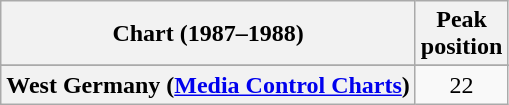<table class="wikitable sortable plainrowheaders" style="text-align:center">
<tr>
<th scope="col">Chart (1987–1988)</th>
<th scope="col">Peak<br>position</th>
</tr>
<tr>
</tr>
<tr>
<th scope="row">West Germany (<a href='#'>Media Control Charts</a>)<br></th>
<td align=center">22</td>
</tr>
</table>
